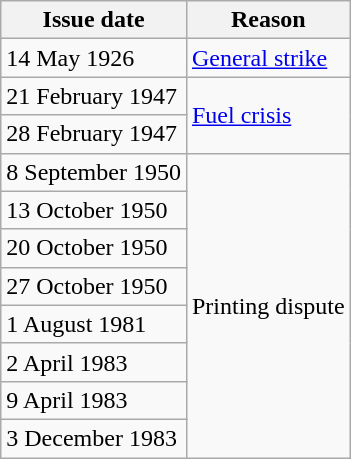<table class="wikitable">
<tr>
<th>Issue date</th>
<th>Reason</th>
</tr>
<tr>
<td>14 May 1926</td>
<td><a href='#'>General strike</a></td>
</tr>
<tr>
<td>21 February 1947</td>
<td rowspan="2"><a href='#'>Fuel crisis</a></td>
</tr>
<tr>
<td>28 February 1947</td>
</tr>
<tr>
<td>8 September 1950</td>
<td rowspan="8">Printing dispute</td>
</tr>
<tr>
<td>13 October 1950</td>
</tr>
<tr>
<td>20 October 1950</td>
</tr>
<tr>
<td>27 October 1950</td>
</tr>
<tr>
<td>1 August 1981</td>
</tr>
<tr>
<td>2 April 1983</td>
</tr>
<tr>
<td>9 April 1983</td>
</tr>
<tr>
<td>3 December 1983</td>
</tr>
</table>
